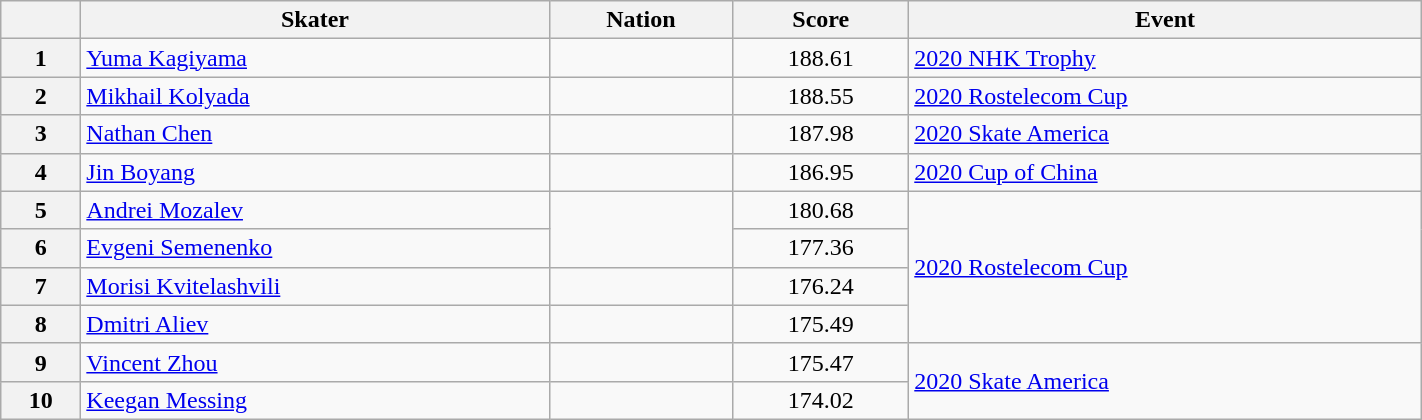<table class="wikitable sortable" style="text-align:left; width:75%">
<tr>
<th scope="col"></th>
<th scope="col">Skater</th>
<th scope="col">Nation</th>
<th scope="col">Score</th>
<th scope="col">Event</th>
</tr>
<tr>
<th scope="row">1</th>
<td><a href='#'>Yuma Kagiyama</a></td>
<td></td>
<td style="text-align:center;">188.61</td>
<td><a href='#'>2020 NHK Trophy</a></td>
</tr>
<tr>
<th scope="row">2</th>
<td><a href='#'>Mikhail Kolyada</a></td>
<td></td>
<td style="text-align:center;">188.55</td>
<td><a href='#'>2020 Rostelecom Cup</a></td>
</tr>
<tr>
<th scope="row">3</th>
<td><a href='#'>Nathan Chen</a></td>
<td></td>
<td style="text-align:center;">187.98</td>
<td><a href='#'>2020 Skate America</a></td>
</tr>
<tr>
<th scope="row">4</th>
<td><a href='#'>Jin Boyang</a></td>
<td></td>
<td style="text-align:center;">186.95</td>
<td><a href='#'>2020 Cup of China</a></td>
</tr>
<tr>
<th scope="row">5</th>
<td><a href='#'>Andrei Mozalev</a></td>
<td rowspan="2"></td>
<td style="text-align:center;">180.68</td>
<td rowspan="4"><a href='#'>2020 Rostelecom Cup</a></td>
</tr>
<tr>
<th scope="row">6</th>
<td><a href='#'>Evgeni Semenenko</a></td>
<td style="text-align:center;">177.36</td>
</tr>
<tr>
<th scope="row">7</th>
<td><a href='#'>Morisi Kvitelashvili</a></td>
<td></td>
<td style="text-align:center;">176.24</td>
</tr>
<tr>
<th scope="row">8</th>
<td><a href='#'>Dmitri Aliev</a></td>
<td></td>
<td style="text-align:center;">175.49</td>
</tr>
<tr>
<th scope="row">9</th>
<td><a href='#'>Vincent Zhou</a></td>
<td></td>
<td style="text-align:center;">175.47</td>
<td rowspan="2"><a href='#'>2020 Skate America</a></td>
</tr>
<tr>
<th scope="row">10</th>
<td><a href='#'>Keegan Messing</a></td>
<td></td>
<td style="text-align:center;">174.02</td>
</tr>
</table>
